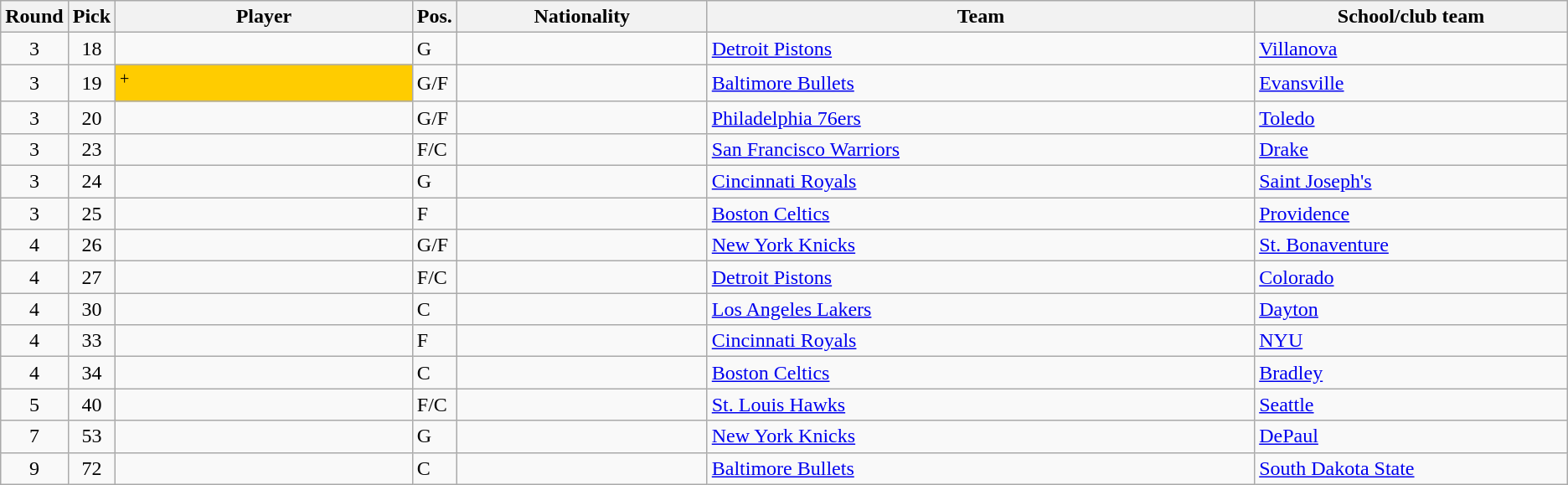<table class="wikitable sortable">
<tr>
<th width="1%">Round</th>
<th width="1%">Pick</th>
<th width="19%">Player</th>
<th width="1%">Pos.</th>
<th width="16%">Nationality</th>
<th width="35%">Team</th>
<th width="20%">School/club team</th>
</tr>
<tr>
<td align=center>3</td>
<td align=center>18</td>
<td></td>
<td>G</td>
<td></td>
<td><a href='#'>Detroit Pistons</a></td>
<td><a href='#'>Villanova</a></td>
</tr>
<tr>
<td align=center>3</td>
<td align=center>19</td>
<td bgcolor="#FFCC00"><sup>+</sup></td>
<td>G/F</td>
<td></td>
<td><a href='#'>Baltimore Bullets</a></td>
<td><a href='#'>Evansville</a></td>
</tr>
<tr>
<td align=center>3</td>
<td align=center>20</td>
<td></td>
<td>G/F</td>
<td></td>
<td><a href='#'>Philadelphia 76ers</a></td>
<td><a href='#'>Toledo</a></td>
</tr>
<tr>
<td align=center>3</td>
<td align=center>23</td>
<td></td>
<td>F/C</td>
<td></td>
<td><a href='#'>San Francisco Warriors</a></td>
<td><a href='#'>Drake</a></td>
</tr>
<tr>
<td align=center>3</td>
<td align=center>24</td>
<td></td>
<td>G</td>
<td></td>
<td><a href='#'>Cincinnati Royals</a></td>
<td><a href='#'>Saint Joseph's</a></td>
</tr>
<tr>
<td align=center>3</td>
<td align=center>25</td>
<td></td>
<td>F</td>
<td></td>
<td><a href='#'>Boston Celtics</a></td>
<td><a href='#'>Providence</a></td>
</tr>
<tr>
<td align=center>4</td>
<td align=center>26</td>
<td></td>
<td>G/F</td>
<td></td>
<td><a href='#'>New York Knicks</a></td>
<td><a href='#'>St. Bonaventure</a></td>
</tr>
<tr>
<td align=center>4</td>
<td align=center>27</td>
<td></td>
<td>F/C</td>
<td></td>
<td><a href='#'>Detroit Pistons</a></td>
<td><a href='#'>Colorado</a></td>
</tr>
<tr>
<td align=center>4</td>
<td align=center>30</td>
<td></td>
<td>C</td>
<td></td>
<td><a href='#'>Los Angeles Lakers</a></td>
<td><a href='#'>Dayton</a></td>
</tr>
<tr>
<td align=center>4</td>
<td align=center>33</td>
<td></td>
<td>F</td>
<td></td>
<td><a href='#'>Cincinnati Royals</a></td>
<td><a href='#'>NYU</a></td>
</tr>
<tr>
<td align=center>4</td>
<td align=center>34</td>
<td></td>
<td>C</td>
<td></td>
<td><a href='#'>Boston Celtics</a></td>
<td><a href='#'>Bradley</a></td>
</tr>
<tr>
<td align=center>5</td>
<td align=center>40</td>
<td></td>
<td>F/C</td>
<td></td>
<td><a href='#'>St. Louis Hawks</a></td>
<td><a href='#'>Seattle</a></td>
</tr>
<tr>
<td align=center>7</td>
<td align=center>53</td>
<td></td>
<td>G</td>
<td></td>
<td><a href='#'>New York Knicks</a></td>
<td><a href='#'>DePaul</a></td>
</tr>
<tr>
<td align=center>9</td>
<td align=center>72</td>
<td></td>
<td>C</td>
<td></td>
<td><a href='#'>Baltimore Bullets</a></td>
<td><a href='#'>South Dakota State</a></td>
</tr>
</table>
